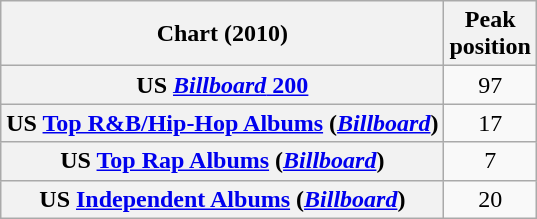<table class="wikitable sortable plainrowheaders" style="text-align:center">
<tr>
<th scope="col">Chart (2010)</th>
<th scope="col">Peak<br>position</th>
</tr>
<tr>
<th scope="row">US <a href='#'><em>Billboard</em> 200</a></th>
<td>97</td>
</tr>
<tr>
<th scope="row">US <a href='#'>Top R&B/Hip-Hop Albums</a> (<em><a href='#'>Billboard</a></em>)</th>
<td>17</td>
</tr>
<tr>
<th scope="row">US <a href='#'>Top Rap Albums</a> (<em><a href='#'>Billboard</a></em>)</th>
<td>7</td>
</tr>
<tr>
<th scope="row">US <a href='#'>Independent Albums</a> (<em><a href='#'>Billboard</a></em>)</th>
<td>20</td>
</tr>
</table>
